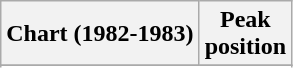<table class="wikitable sortable plainrowheaders" style="text-align:center">
<tr>
<th>Chart (1982-1983)</th>
<th>Peak<br>position</th>
</tr>
<tr>
</tr>
<tr>
</tr>
<tr>
</tr>
</table>
